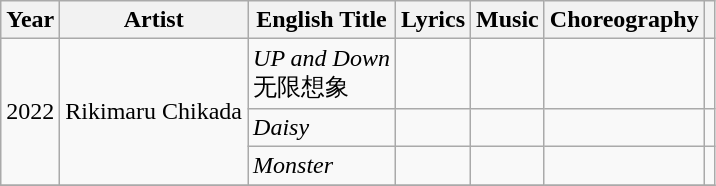<table class="wikitable sortable">
<tr>
<th>Year</th>
<th>Artist</th>
<th>English Title</th>
<th>Lyrics</th>
<th>Music</th>
<th>Choreography</th>
<th class="unsortable"></th>
</tr>
<tr>
<td rowspan="3">2022</td>
<td rowspan="3">Rikimaru Chikada</td>
<td><em>UP and Down</em><br>无限想象</td>
<td></td>
<td></td>
<td></td>
<td></td>
</tr>
<tr>
<td><em>Daisy</em></td>
<td></td>
<td></td>
<td></td>
<td></td>
</tr>
<tr>
<td><em>Monster</em></td>
<td></td>
<td></td>
<td></td>
<td></td>
</tr>
<tr>
</tr>
</table>
